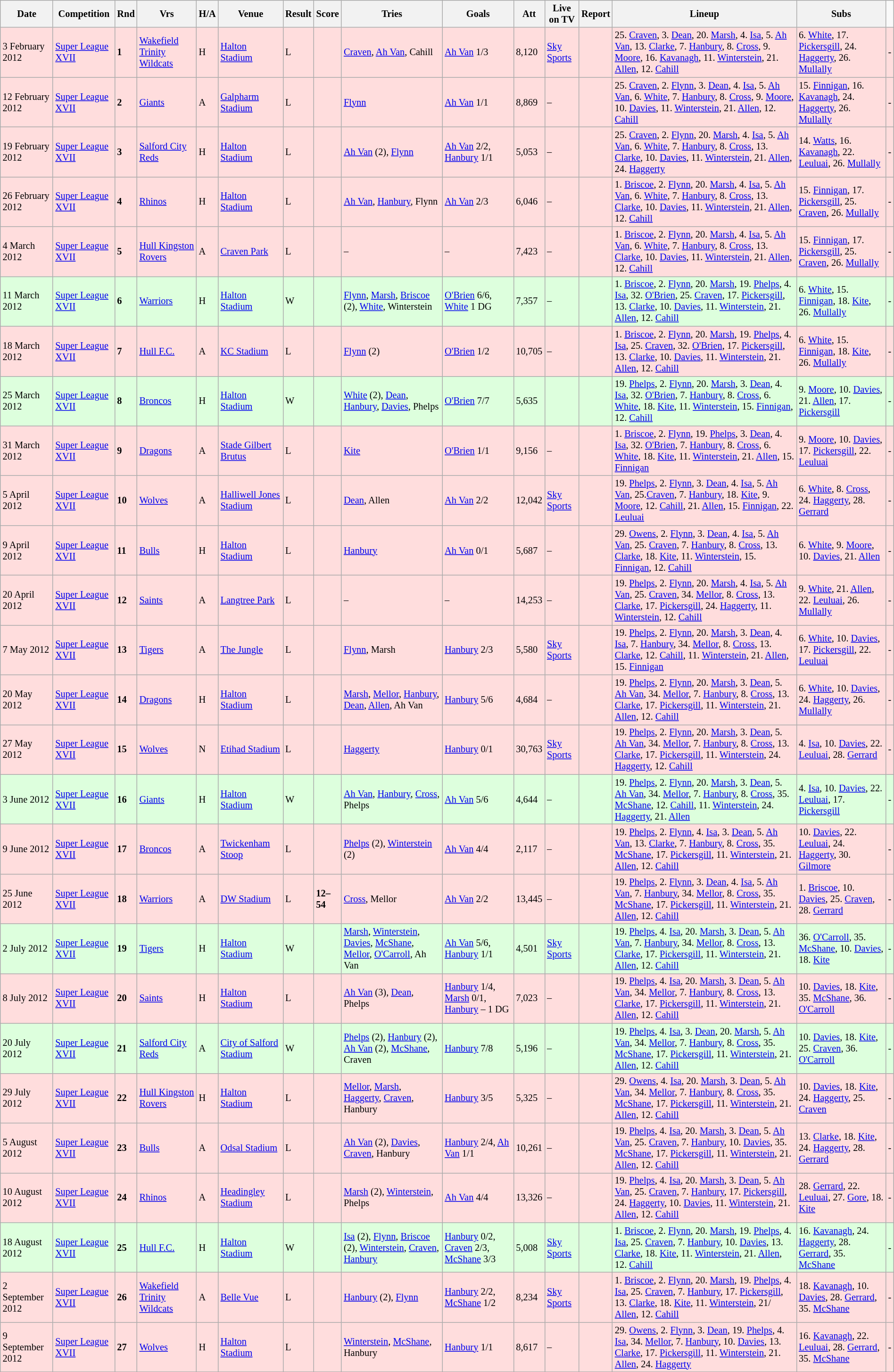<table class="wikitable" style="font-size:85%;" width="100%">
<tr>
<th>Date</th>
<th>Competition</th>
<th>Rnd</th>
<th>Vrs</th>
<th>H/A</th>
<th>Venue</th>
<th>Result</th>
<th>Score</th>
<th>Tries</th>
<th>Goals</th>
<th>Att</th>
<th>Live on TV</th>
<th>Report</th>
<th>Lineup</th>
<th>Subs</th>
</tr>
<tr style="background:#ffdddd;" width=20 |>
<td>3 February 2012</td>
<td><a href='#'>Super League XVII</a></td>
<td><strong>1</strong></td>
<td> <a href='#'>Wakefield Trinity Wildcats</a></td>
<td>H</td>
<td><a href='#'>Halton Stadium</a></td>
<td>L</td>
<td></td>
<td><a href='#'>Craven</a>, <a href='#'>Ah Van</a>, Cahill</td>
<td><a href='#'>Ah Van</a> 1/3</td>
<td>8,120</td>
<td><a href='#'>Sky Sports</a></td>
<td></td>
<td>25. <a href='#'>Craven</a>, 3. <a href='#'>Dean</a>, 20. <a href='#'>Marsh</a>, 4. <a href='#'>Isa</a>, 5. <a href='#'>Ah Van</a>, 13. <a href='#'>Clarke</a>, 7. <a href='#'>Hanbury</a>, 8. <a href='#'>Cross</a>, 9. <a href='#'>Moore</a>, 16. <a href='#'>Kavanagh</a>, 11. <a href='#'>Winterstein</a>, 21. <a href='#'>Allen</a>, 12. <a href='#'>Cahill</a></td>
<td>6. <a href='#'>White</a>, 17. <a href='#'>Pickersgill</a>, 24. <a href='#'>Haggerty</a>, 26. <a href='#'>Mullally</a></td>
<td>-</td>
</tr>
<tr style="background:#ffdddd;" width=20 |>
<td>12 February 2012</td>
<td><a href='#'>Super League XVII</a></td>
<td><strong>2</strong></td>
<td> <a href='#'>Giants</a></td>
<td>A</td>
<td><a href='#'>Galpharm Stadium</a></td>
<td>L</td>
<td></td>
<td><a href='#'>Flynn</a></td>
<td><a href='#'>Ah Van</a> 1/1</td>
<td>8,869</td>
<td>–</td>
<td></td>
<td>25. <a href='#'>Craven</a>, 2. <a href='#'>Flynn</a>, 3. <a href='#'>Dean</a>, 4. <a href='#'>Isa</a>, 5. <a href='#'>Ah Van</a>, 6. <a href='#'>White</a>, 7. <a href='#'>Hanbury</a>, 8. <a href='#'>Cross</a>, 9. <a href='#'>Moore</a>, 10. <a href='#'>Davies</a>, 11. <a href='#'>Winterstein</a>, 21. <a href='#'>Allen</a>, 12. <a href='#'>Cahill</a></td>
<td>15. <a href='#'>Finnigan</a>, 16. <a href='#'>Kavanagh</a>, 24. <a href='#'>Haggerty</a>, 26. <a href='#'>Mullally</a></td>
<td>-</td>
</tr>
<tr style="background:#ffdddd;" width=20 |>
<td>19 February 2012</td>
<td><a href='#'>Super League XVII</a></td>
<td><strong>3</strong></td>
<td> <a href='#'>Salford City Reds</a></td>
<td>H</td>
<td><a href='#'>Halton Stadium</a></td>
<td>L</td>
<td></td>
<td><a href='#'>Ah Van</a> (2), <a href='#'>Flynn</a></td>
<td><a href='#'>Ah Van</a> 2/2, <a href='#'>Hanbury</a> 1/1</td>
<td>5,053</td>
<td>–</td>
<td></td>
<td>25. <a href='#'>Craven</a>, 2. <a href='#'>Flynn</a>, 20. <a href='#'>Marsh</a>, 4. <a href='#'>Isa</a>, 5. <a href='#'>Ah Van</a>, 6. <a href='#'>White</a>, 7. <a href='#'>Hanbury</a>, 8. <a href='#'>Cross</a>, 13. <a href='#'>Clarke</a>, 10. <a href='#'>Davies</a>, 11. <a href='#'>Winterstein</a>, 21. <a href='#'>Allen</a>, 24. <a href='#'>Haggerty</a></td>
<td>14. <a href='#'>Watts</a>, 16. <a href='#'>Kavanagh</a>, 22. <a href='#'>Leuluai</a>, 26. <a href='#'>Mullally</a></td>
<td>-</td>
</tr>
<tr style="background:#ffdddd;" width=20 |>
<td>26 February 2012</td>
<td><a href='#'>Super League XVII</a></td>
<td><strong>4</strong></td>
<td> <a href='#'>Rhinos</a></td>
<td>H</td>
<td><a href='#'>Halton Stadium</a></td>
<td>L</td>
<td></td>
<td><a href='#'>Ah Van</a>, <a href='#'>Hanbury</a>, Flynn</td>
<td><a href='#'>Ah Van</a> 2/3</td>
<td>6,046</td>
<td>–</td>
<td></td>
<td>1. <a href='#'>Briscoe</a>, 2. <a href='#'>Flynn</a>, 20. <a href='#'>Marsh</a>, 4. <a href='#'>Isa</a>, 5. <a href='#'>Ah Van</a>, 6. <a href='#'>White</a>, 7. <a href='#'>Hanbury</a>, 8. <a href='#'>Cross</a>, 13. <a href='#'>Clarke</a>, 10. <a href='#'>Davies</a>, 11. <a href='#'>Winterstein</a>, 21. <a href='#'>Allen</a>, 12. <a href='#'>Cahill</a></td>
<td>15. <a href='#'>Finnigan</a>, 17. <a href='#'>Pickersgill</a>, 25. <a href='#'>Craven</a>, 26. <a href='#'>Mullally</a></td>
<td>-</td>
</tr>
<tr style="background:#ffdddd;" width=20 |>
<td>4 March 2012</td>
<td><a href='#'>Super League XVII</a></td>
<td><strong>5</strong></td>
<td> <a href='#'>Hull Kingston Rovers</a></td>
<td>A</td>
<td><a href='#'>Craven Park</a></td>
<td>L</td>
<td></td>
<td>–</td>
<td>–</td>
<td>7,423</td>
<td>–</td>
<td></td>
<td>1. <a href='#'>Briscoe</a>, 2. <a href='#'>Flynn</a>, 20. <a href='#'>Marsh</a>, 4. <a href='#'>Isa</a>, 5. <a href='#'>Ah Van</a>, 6. <a href='#'>White</a>, 7. <a href='#'>Hanbury</a>, 8. <a href='#'>Cross</a>, 13. <a href='#'>Clarke</a>, 10. <a href='#'>Davies</a>, 11. <a href='#'>Winterstein</a>, 21. <a href='#'>Allen</a>, 12. <a href='#'>Cahill</a></td>
<td>15. <a href='#'>Finnigan</a>, 17. <a href='#'>Pickersgill</a>, 25. <a href='#'>Craven</a>, 26. <a href='#'>Mullally</a></td>
<td>-</td>
</tr>
<tr style="background:#ddffdd;" width=20 |>
<td>11 March 2012</td>
<td><a href='#'>Super League XVII</a></td>
<td><strong>6</strong></td>
<td> <a href='#'>Warriors</a></td>
<td>H</td>
<td><a href='#'>Halton Stadium</a></td>
<td>W</td>
<td></td>
<td><a href='#'>Flynn</a>, <a href='#'>Marsh</a>, <a href='#'>Briscoe</a> (2), <a href='#'>White</a>, Winterstein</td>
<td><a href='#'>O'Brien</a> 6/6, <a href='#'>White</a> 1 DG</td>
<td>7,357</td>
<td>–</td>
<td></td>
<td>1. <a href='#'>Briscoe</a>, 2. <a href='#'>Flynn</a>, 20. <a href='#'>Marsh</a>, 19. <a href='#'>Phelps</a>, 4. <a href='#'>Isa</a>, 32. <a href='#'>O'Brien</a>, 25. <a href='#'>Craven</a>, 17. <a href='#'>Pickersgill</a>, 13. <a href='#'>Clarke</a>, 10. <a href='#'>Davies</a>, 11. <a href='#'>Winterstein</a>, 21. <a href='#'>Allen</a>, 12. <a href='#'>Cahill</a></td>
<td>6. <a href='#'>White</a>, 15. <a href='#'>Finnigan</a>, 18. <a href='#'>Kite</a>, 26. <a href='#'>Mullally</a></td>
<td>-</td>
</tr>
<tr style="background:#ffdddd;" width=20 |>
<td>18 March 2012</td>
<td><a href='#'>Super League XVII</a></td>
<td><strong>7</strong></td>
<td> <a href='#'>Hull F.C.</a></td>
<td>A</td>
<td><a href='#'>KC Stadium</a></td>
<td>L</td>
<td></td>
<td><a href='#'>Flynn</a> (2)</td>
<td><a href='#'>O'Brien</a> 1/2</td>
<td>10,705</td>
<td>–</td>
<td></td>
<td>1. <a href='#'>Briscoe</a>, 2. <a href='#'>Flynn</a>, 20. <a href='#'>Marsh</a>, 19. <a href='#'>Phelps</a>, 4. <a href='#'>Isa</a>, 25. <a href='#'>Craven</a>, 32. <a href='#'>O'Brien</a>, 17. <a href='#'>Pickersgill</a>, 13. <a href='#'>Clarke</a>, 10. <a href='#'>Davies</a>, 11. <a href='#'>Winterstein</a>, 21. <a href='#'>Allen</a>, 12. <a href='#'>Cahill</a></td>
<td>6. <a href='#'>White</a>, 15. <a href='#'>Finnigan</a>, 18. <a href='#'>Kite</a>, 26. <a href='#'>Mullally</a></td>
<td>-</td>
</tr>
<tr style="background:#ddffdd;" width=20 |>
<td>25 March 2012</td>
<td><a href='#'>Super League XVII</a></td>
<td><strong>8</strong></td>
<td> <a href='#'>Broncos</a></td>
<td>H</td>
<td><a href='#'>Halton Stadium</a></td>
<td>W</td>
<td></td>
<td><a href='#'>White</a> (2), <a href='#'>Dean</a>, <a href='#'>Hanbury</a>, <a href='#'>Davies</a>, Phelps</td>
<td><a href='#'>O'Brien</a> 7/7</td>
<td>5,635</td>
<td></td>
<td></td>
<td>19. <a href='#'>Phelps</a>, 2. <a href='#'>Flynn</a>, 20. <a href='#'>Marsh</a>, 3. <a href='#'>Dean</a>, 4. <a href='#'>Isa</a>, 32. <a href='#'>O'Brien</a>, 7. <a href='#'>Hanbury</a>, 8. <a href='#'>Cross</a>, 6. <a href='#'>White</a>, 18. <a href='#'>Kite</a>, 11. <a href='#'>Winterstein</a>, 15. <a href='#'>Finnigan</a>, 12. <a href='#'>Cahill</a></td>
<td>9. <a href='#'>Moore</a>, 10. <a href='#'>Davies</a>, 21. <a href='#'>Allen</a>, 17. <a href='#'>Pickersgill</a></td>
<td>-</td>
</tr>
<tr style="background:#ffdddd;" width=20 |>
<td>31 March 2012</td>
<td><a href='#'>Super League XVII</a></td>
<td><strong>9</strong></td>
<td> <a href='#'>Dragons</a></td>
<td>A</td>
<td><a href='#'>Stade Gilbert Brutus</a></td>
<td>L</td>
<td></td>
<td><a href='#'>Kite</a></td>
<td><a href='#'>O'Brien</a> 1/1</td>
<td>9,156</td>
<td>–</td>
<td></td>
<td>1. <a href='#'>Briscoe</a>, 2. <a href='#'>Flynn</a>, 19. <a href='#'>Phelps</a>, 3. <a href='#'>Dean</a>, 4. <a href='#'>Isa</a>, 32. <a href='#'>O'Brien</a>, 7. <a href='#'>Hanbury</a>, 8. <a href='#'>Cross</a>, 6. <a href='#'>White</a>, 18. <a href='#'>Kite</a>, 11. <a href='#'>Winterstein</a>, 21. <a href='#'>Allen</a>, 15. <a href='#'>Finnigan</a></td>
<td>9. <a href='#'>Moore</a>, 10. <a href='#'>Davies</a>, 17. <a href='#'>Pickersgill</a>, 22. <a href='#'>Leuluai</a></td>
<td>-</td>
</tr>
<tr style="background:#ffdddd;" width=20 |>
<td>5 April 2012</td>
<td><a href='#'>Super League XVII</a></td>
<td><strong>10</strong></td>
<td> <a href='#'>Wolves</a></td>
<td>A</td>
<td><a href='#'>Halliwell Jones Stadium</a></td>
<td>L</td>
<td></td>
<td><a href='#'>Dean</a>, Allen</td>
<td><a href='#'>Ah Van</a> 2/2</td>
<td>12,042</td>
<td><a href='#'>Sky Sports</a></td>
<td></td>
<td>19. <a href='#'>Phelps</a>, 2. <a href='#'>Flynn</a>, 3. <a href='#'>Dean</a>, 4. <a href='#'>Isa</a>, 5. <a href='#'>Ah Van</a>, 25.<a href='#'>Craven</a>, 7. <a href='#'>Hanbury</a>, 18. <a href='#'>Kite</a>, 9. <a href='#'>Moore</a>, 12. <a href='#'>Cahill</a>, 21. <a href='#'>Allen</a>, 15. <a href='#'>Finnigan</a>, 22. <a href='#'>Leuluai</a></td>
<td>6. <a href='#'>White</a>, 8. <a href='#'>Cross</a>, 24. <a href='#'>Haggerty</a>, 28. <a href='#'>Gerrard</a></td>
<td>-</td>
</tr>
<tr style="background:#ffdddd;" width=20 |>
<td>9 April 2012</td>
<td><a href='#'>Super League XVII</a></td>
<td><strong>11</strong></td>
<td> <a href='#'>Bulls</a></td>
<td>H</td>
<td><a href='#'>Halton Stadium</a></td>
<td>L</td>
<td></td>
<td><a href='#'>Hanbury</a></td>
<td><a href='#'>Ah Van</a> 0/1</td>
<td>5,687</td>
<td>–</td>
<td></td>
<td>29. <a href='#'>Owens</a>, 2. <a href='#'>Flynn</a>, 3. <a href='#'>Dean</a>, 4. <a href='#'>Isa</a>, 5. <a href='#'>Ah Van</a>, 25. <a href='#'>Craven</a>, 7. <a href='#'>Hanbury</a>, 8. <a href='#'>Cross</a>, 13. <a href='#'>Clarke</a>, 18. <a href='#'>Kite</a>, 11. <a href='#'>Winterstein</a>, 15. <a href='#'>Finnigan</a>, 12. <a href='#'>Cahill</a></td>
<td>6. <a href='#'>White</a>, 9. <a href='#'>Moore</a>, 10. <a href='#'>Davies</a>, 21. <a href='#'>Allen</a></td>
<td>-</td>
</tr>
<tr style="background:#ffdddd;" width=20 |>
<td>20 April 2012</td>
<td><a href='#'>Super League XVII</a></td>
<td><strong>12</strong></td>
<td> <a href='#'>Saints</a></td>
<td>A</td>
<td><a href='#'>Langtree Park</a></td>
<td>L</td>
<td></td>
<td>–</td>
<td>–</td>
<td>14,253</td>
<td>–</td>
<td></td>
<td>19. <a href='#'>Phelps</a>, 2. <a href='#'>Flynn</a>, 20. <a href='#'>Marsh</a>, 4. <a href='#'>Isa</a>, 5. <a href='#'>Ah Van</a>, 25. <a href='#'>Craven</a>, 34. <a href='#'>Mellor</a>, 8. <a href='#'>Cross</a>, 13. <a href='#'>Clarke</a>, 17. <a href='#'>Pickersgill</a>, 24. <a href='#'>Haggerty</a>, 11. <a href='#'>Winterstein</a>, 12. <a href='#'>Cahill</a></td>
<td>9. <a href='#'>White</a>, 21. <a href='#'>Allen</a>, 22. <a href='#'>Leuluai</a>, 26. <a href='#'>Mullally</a></td>
<td>-</td>
</tr>
<tr style="background:#ffdddd;" width=20 |>
<td>7 May 2012</td>
<td><a href='#'>Super League XVII</a></td>
<td><strong>13</strong></td>
<td> <a href='#'>Tigers</a></td>
<td>A</td>
<td><a href='#'>The Jungle</a></td>
<td>L</td>
<td></td>
<td><a href='#'>Flynn</a>, Marsh</td>
<td><a href='#'>Hanbury</a> 2/3</td>
<td>5,580</td>
<td><a href='#'>Sky Sports</a></td>
<td></td>
<td>19. <a href='#'>Phelps</a>, 2. <a href='#'>Flynn</a>, 20. <a href='#'>Marsh</a>, 3. <a href='#'>Dean</a>, 4. <a href='#'>Isa</a>, 7. <a href='#'>Hanbury</a>, 34. <a href='#'>Mellor</a>, 8. <a href='#'>Cross</a>, 13. <a href='#'>Clarke</a>, 12. <a href='#'>Cahill</a>, 11. <a href='#'>Winterstein</a>, 21. <a href='#'>Allen</a>, 15. <a href='#'>Finnigan</a></td>
<td>6. <a href='#'>White</a>, 10. <a href='#'>Davies</a>, 17. <a href='#'>Pickersgill</a>, 22. <a href='#'>Leuluai</a></td>
<td>-</td>
</tr>
<tr style="background:#ffdddd;" width=20 |>
<td>20 May 2012</td>
<td><a href='#'>Super League XVII</a></td>
<td><strong>14</strong></td>
<td> <a href='#'>Dragons</a></td>
<td>H</td>
<td><a href='#'>Halton Stadium</a></td>
<td>L</td>
<td></td>
<td><a href='#'>Marsh</a>, <a href='#'>Mellor</a>, <a href='#'>Hanbury</a>, <a href='#'>Dean</a>, <a href='#'>Allen</a>, Ah Van</td>
<td><a href='#'>Hanbury</a> 5/6</td>
<td>4,684</td>
<td>–</td>
<td></td>
<td>19. <a href='#'>Phelps</a>, 2. <a href='#'>Flynn</a>, 20. <a href='#'>Marsh</a>, 3. <a href='#'>Dean</a>, 5. <a href='#'>Ah Van</a>, 34. <a href='#'>Mellor</a>, 7. <a href='#'>Hanbury</a>, 8. <a href='#'>Cross</a>, 13. <a href='#'>Clarke</a>, 17. <a href='#'>Pickersgill</a>, 11. <a href='#'>Winterstein</a>, 21. <a href='#'>Allen</a>, 12. <a href='#'>Cahill</a></td>
<td>6. <a href='#'>White</a>, 10. <a href='#'>Davies</a>, 24. <a href='#'>Haggerty</a>, 26. <a href='#'>Mullally</a></td>
<td>-</td>
</tr>
<tr style="background:#ffdddd;" width=20 |>
<td>27 May 2012</td>
<td><a href='#'>Super League XVII</a></td>
<td><strong>15</strong></td>
<td> <a href='#'>Wolves</a></td>
<td>N</td>
<td><a href='#'>Etihad Stadium</a></td>
<td>L</td>
<td></td>
<td><a href='#'>Haggerty</a></td>
<td><a href='#'>Hanbury</a> 0/1</td>
<td>30,763</td>
<td><a href='#'>Sky Sports</a></td>
<td></td>
<td>19. <a href='#'>Phelps</a>, 2. <a href='#'>Flynn</a>, 20. <a href='#'>Marsh</a>, 3. <a href='#'>Dean</a>, 5. <a href='#'>Ah Van</a>, 34. <a href='#'>Mellor</a>, 7. <a href='#'>Hanbury</a>, 8. <a href='#'>Cross</a>, 13. <a href='#'>Clarke</a>, 17. <a href='#'>Pickersgill</a>, 11. <a href='#'>Winterstein</a>, 24. <a href='#'>Haggerty</a>, 12. <a href='#'>Cahill</a></td>
<td>4. <a href='#'>Isa</a>, 10. <a href='#'>Davies</a>, 22. <a href='#'>Leuluai</a>, 28. <a href='#'>Gerrard</a></td>
<td>-</td>
</tr>
<tr style="background:#ddffdd;" width=20 |>
<td>3 June 2012</td>
<td><a href='#'>Super League XVII</a></td>
<td><strong>16</strong></td>
<td> <a href='#'>Giants</a></td>
<td>H</td>
<td><a href='#'>Halton Stadium</a></td>
<td>W</td>
<td></td>
<td><a href='#'>Ah Van</a>, <a href='#'>Hanbury</a>, <a href='#'>Cross</a>, Phelps</td>
<td><a href='#'>Ah Van</a> 5/6</td>
<td>4,644</td>
<td>–</td>
<td></td>
<td>19. <a href='#'>Phelps</a>, 2. <a href='#'>Flynn</a>, 20. <a href='#'>Marsh</a>, 3. <a href='#'>Dean</a>, 5. <a href='#'>Ah Van</a>, 34. <a href='#'>Mellor</a>, 7. <a href='#'>Hanbury</a>, 8. <a href='#'>Cross</a>, 35. <a href='#'>McShane</a>, 12. <a href='#'>Cahill</a>, 11. <a href='#'>Winterstein</a>, 24. <a href='#'>Haggerty</a>, 21. <a href='#'>Allen</a></td>
<td>4. <a href='#'>Isa</a>, 10. <a href='#'>Davies</a>, 22. <a href='#'>Leuluai</a>, 17. <a href='#'>Pickersgill</a></td>
<td>-</td>
</tr>
<tr style="background:#ffdddd;" width=20 |>
<td>9 June 2012</td>
<td><a href='#'>Super League XVII</a></td>
<td><strong>17</strong></td>
<td> <a href='#'>Broncos</a></td>
<td>A</td>
<td><a href='#'>Twickenham Stoop</a></td>
<td>L</td>
<td></td>
<td><a href='#'>Phelps</a> (2), <a href='#'>Winterstein</a> (2)</td>
<td><a href='#'>Ah Van</a> 4/4</td>
<td>2,117</td>
<td>–</td>
<td></td>
<td>19. <a href='#'>Phelps</a>, 2. <a href='#'>Flynn</a>, 4. <a href='#'>Isa</a>, 3. <a href='#'>Dean</a>, 5. <a href='#'>Ah Van</a>, 13. <a href='#'>Clarke</a>, 7. <a href='#'>Hanbury</a>, 8. <a href='#'>Cross</a>, 35. <a href='#'>McShane</a>, 17. <a href='#'>Pickersgill</a>, 11. <a href='#'>Winterstein</a>, 21. <a href='#'>Allen</a>, 12. <a href='#'>Cahill</a></td>
<td>10. <a href='#'>Davies</a>, 22. <a href='#'>Leuluai</a>, 24. <a href='#'>Haggerty</a>, 30. <a href='#'>Gilmore</a></td>
<td>-</td>
</tr>
<tr style="background:#ffdddd;" width=20 |>
<td>25 June 2012</td>
<td><a href='#'>Super League XVII</a></td>
<td><strong>18</strong></td>
<td> <a href='#'>Warriors</a></td>
<td>A</td>
<td><a href='#'>DW Stadium</a></td>
<td>L</td>
<td><strong>12–54</strong></td>
<td><a href='#'>Cross</a>, Mellor</td>
<td><a href='#'>Ah Van</a> 2/2</td>
<td>13,445</td>
<td>–</td>
<td></td>
<td>19. <a href='#'>Phelps</a>, 2. <a href='#'>Flynn</a>, 3. <a href='#'>Dean</a>, 4. <a href='#'>Isa</a>, 5. <a href='#'>Ah Van</a>, 7. <a href='#'>Hanbury</a>, 34. <a href='#'>Mellor</a>, 8. <a href='#'>Cross</a>, 35. <a href='#'>McShane</a>, 17. <a href='#'>Pickersgill</a>, 11. <a href='#'>Winterstein</a>, 21. <a href='#'>Allen</a>, 12. <a href='#'>Cahill</a></td>
<td>1. <a href='#'>Briscoe</a>, 10. <a href='#'>Davies</a>, 25. <a href='#'>Craven</a>, 28. <a href='#'>Gerrard</a></td>
<td>-</td>
</tr>
<tr style="background:#ddffdd;" width=20 |>
<td>2 July 2012</td>
<td><a href='#'>Super League XVII</a></td>
<td><strong>19</strong></td>
<td> <a href='#'>Tigers</a></td>
<td>H</td>
<td><a href='#'>Halton Stadium</a></td>
<td>W</td>
<td></td>
<td><a href='#'>Marsh</a>, <a href='#'>Winterstein</a>, <a href='#'>Davies</a>, <a href='#'>McShane</a>, <a href='#'>Mellor</a>, <a href='#'>O'Carroll</a>, Ah Van</td>
<td><a href='#'>Ah Van</a> 5/6, <a href='#'>Hanbury</a> 1/1</td>
<td>4,501</td>
<td><a href='#'>Sky Sports</a></td>
<td></td>
<td>19. <a href='#'>Phelps</a>, 4. <a href='#'>Isa</a>, 20. <a href='#'>Marsh</a>, 3. <a href='#'>Dean</a>, 5. <a href='#'>Ah Van</a>, 7. <a href='#'>Hanbury</a>, 34. <a href='#'>Mellor</a>, 8. <a href='#'>Cross</a>, 13. <a href='#'>Clarke</a>, 17. <a href='#'>Pickersgill</a>, 11. <a href='#'>Winterstein</a>, 21. <a href='#'>Allen</a>, 12. <a href='#'>Cahill</a></td>
<td>36. <a href='#'>O'Carroll</a>, 35. <a href='#'>McShane</a>, 10. <a href='#'>Davies</a>, 18. <a href='#'>Kite</a></td>
<td>-</td>
</tr>
<tr style="background:#ffdddd;" width=20 |>
<td>8 July 2012</td>
<td><a href='#'>Super League XVII</a></td>
<td><strong>20</strong></td>
<td> <a href='#'>Saints</a></td>
<td>H</td>
<td><a href='#'>Halton Stadium</a></td>
<td>L</td>
<td></td>
<td><a href='#'>Ah Van</a> (3), <a href='#'>Dean</a>, Phelps</td>
<td><a href='#'>Hanbury</a> 1/4, <a href='#'>Marsh</a> 0/1, <a href='#'>Hanbury</a> – 1 DG</td>
<td>7,023</td>
<td>–</td>
<td></td>
<td>19. <a href='#'>Phelps</a>, 4. <a href='#'>Isa</a>, 20. <a href='#'>Marsh</a>, 3. <a href='#'>Dean</a>, 5. <a href='#'>Ah Van</a>, 34. <a href='#'>Mellor</a>, 7. <a href='#'>Hanbury</a>, 8. <a href='#'>Cross</a>, 13. <a href='#'>Clarke</a>, 17. <a href='#'>Pickersgill</a>, 11. <a href='#'>Winterstein</a>, 21. <a href='#'>Allen</a>, 12. <a href='#'>Cahill</a></td>
<td>10. <a href='#'>Davies</a>, 18. <a href='#'>Kite</a>, 35. <a href='#'>McShane</a>, 36. <a href='#'>O'Carroll</a></td>
<td>-</td>
</tr>
<tr style="background:#ddffdd;" width=20 |>
<td>20 July 2012</td>
<td><a href='#'>Super League XVII</a></td>
<td><strong>21</strong></td>
<td> <a href='#'>Salford City Reds</a></td>
<td>A</td>
<td><a href='#'>City of Salford Stadium</a></td>
<td>W</td>
<td></td>
<td><a href='#'>Phelps</a> (2), <a href='#'>Hanbury</a> (2), <a href='#'>Ah Van</a> (2), <a href='#'>McShane</a>, Craven</td>
<td><a href='#'>Hanbury</a> 7/8</td>
<td>5,196</td>
<td>–</td>
<td></td>
<td>19. <a href='#'>Phelps</a>, 4. <a href='#'>Isa</a>, 3. <a href='#'>Dean</a>, 20. <a href='#'>Marsh</a>, 5. <a href='#'>Ah Van</a>, 34. <a href='#'>Mellor</a>, 7. <a href='#'>Hanbury</a>, 8. <a href='#'>Cross</a>, 35. <a href='#'>McShane</a>, 17. <a href='#'>Pickersgill</a>, 11. <a href='#'>Winterstein</a>, 21. <a href='#'>Allen</a>, 12. <a href='#'>Cahill</a></td>
<td>10. <a href='#'>Davies</a>, 18. <a href='#'>Kite</a>, 25. <a href='#'>Craven</a>, 36. <a href='#'>O'Carroll</a></td>
<td>-</td>
</tr>
<tr style="background:#ffdddd;" width=20 |>
<td>29 July 2012</td>
<td><a href='#'>Super League XVII</a></td>
<td><strong>22</strong></td>
<td> <a href='#'>Hull Kingston Rovers</a></td>
<td>H</td>
<td><a href='#'>Halton Stadium</a></td>
<td>L</td>
<td></td>
<td><a href='#'>Mellor</a>, <a href='#'>Marsh</a>, <a href='#'>Haggerty</a>, <a href='#'>Craven</a>, Hanbury</td>
<td><a href='#'>Hanbury</a> 3/5</td>
<td>5,325</td>
<td>–</td>
<td></td>
<td>29. <a href='#'>Owens</a>, 4. <a href='#'>Isa</a>, 20. <a href='#'>Marsh</a>, 3. <a href='#'>Dean</a>, 5. <a href='#'>Ah Van</a>, 34. <a href='#'>Mellor</a>, 7. <a href='#'>Hanbury</a>, 8. <a href='#'>Cross</a>, 35. <a href='#'>McShane</a>, 17. <a href='#'>Pickersgill</a>, 11. <a href='#'>Winterstein</a>, 21. <a href='#'>Allen</a>, 12. <a href='#'>Cahill</a></td>
<td>10. <a href='#'>Davies</a>, 18. <a href='#'>Kite</a>, 24. <a href='#'>Haggerty</a>, 25. <a href='#'>Craven</a></td>
<td>-</td>
</tr>
<tr style="background:#ffdddd;" width=20 |>
<td>5 August 2012</td>
<td><a href='#'>Super League XVII</a></td>
<td><strong>23</strong></td>
<td> <a href='#'>Bulls</a></td>
<td>A</td>
<td><a href='#'>Odsal Stadium</a></td>
<td>L</td>
<td></td>
<td><a href='#'>Ah Van</a> (2), <a href='#'>Davies</a>, <a href='#'>Craven</a>, Hanbury</td>
<td><a href='#'>Hanbury</a> 2/4, <a href='#'>Ah Van</a> 1/1</td>
<td>10,261</td>
<td>–</td>
<td></td>
<td>19. <a href='#'>Phelps</a>, 4. <a href='#'>Isa</a>, 20. <a href='#'>Marsh</a>, 3. <a href='#'>Dean</a>, 5. <a href='#'>Ah Van</a>, 25. <a href='#'>Craven</a>, 7. <a href='#'>Hanbury</a>, 10. <a href='#'>Davies</a>, 35. <a href='#'>McShane</a>, 17. <a href='#'>Pickersgill</a>, 11. <a href='#'>Winterstein</a>, 21. <a href='#'>Allen</a>, 12. <a href='#'>Cahill</a></td>
<td>13. <a href='#'>Clarke</a>, 18. <a href='#'>Kite</a>, 24. <a href='#'>Haggerty</a>, 28. <a href='#'>Gerrard</a></td>
<td>-</td>
</tr>
<tr style="background:#ffdddd;" width=20 |>
<td>10 August 2012</td>
<td><a href='#'>Super League XVII</a></td>
<td><strong>24</strong></td>
<td> <a href='#'>Rhinos</a></td>
<td>A</td>
<td><a href='#'>Headingley Stadium</a></td>
<td>L</td>
<td></td>
<td><a href='#'>Marsh</a> (2), <a href='#'>Winterstein</a>, Phelps</td>
<td><a href='#'>Ah Van</a> 4/4</td>
<td>13,326</td>
<td>–</td>
<td></td>
<td>19. <a href='#'>Phelps</a>, 4. <a href='#'>Isa</a>, 20. <a href='#'>Marsh</a>, 3. <a href='#'>Dean</a>, 5. <a href='#'>Ah Van</a>, 25. <a href='#'>Craven</a>, 7. <a href='#'>Hanbury</a>, 17. <a href='#'>Pickersgill</a>, 24. <a href='#'>Haggerty</a>, 10. <a href='#'>Davies</a>, 11. <a href='#'>Winterstein</a>, 21. <a href='#'>Allen</a>, 12. <a href='#'>Cahill</a></td>
<td>28. <a href='#'>Gerrard</a>, 22. <a href='#'>Leuluai</a>, 27. <a href='#'>Gore</a>, 18. <a href='#'>Kite</a></td>
<td>-</td>
</tr>
<tr style="background:#ddffdd;" width=20 |>
<td>18 August 2012</td>
<td><a href='#'>Super League XVII</a></td>
<td><strong>25</strong></td>
<td> <a href='#'>Hull F.C.</a></td>
<td>H</td>
<td><a href='#'>Halton Stadium</a></td>
<td>W</td>
<td></td>
<td><a href='#'>Isa</a> (2), <a href='#'>Flynn</a>, <a href='#'>Briscoe</a> (2), <a href='#'>Winterstein</a>, <a href='#'>Craven</a>, <a href='#'>Hanbury</a></td>
<td><a href='#'>Hanbury</a> 0/2, <a href='#'>Craven</a> 2/3, <a href='#'>McShane</a> 3/3</td>
<td>5,008</td>
<td><a href='#'>Sky Sports</a></td>
<td></td>
<td>1. <a href='#'>Briscoe</a>, 2. <a href='#'>Flynn</a>, 20. <a href='#'>Marsh</a>, 19. <a href='#'>Phelps</a>, 4. <a href='#'>Isa</a>, 25. <a href='#'>Craven</a>, 7. <a href='#'>Hanbury</a>, 10. <a href='#'>Davies</a>, 13. <a href='#'>Clarke</a>, 18. <a href='#'>Kite</a>, 11. <a href='#'>Winterstein</a>, 21. <a href='#'>Allen</a>, 12. <a href='#'>Cahill</a></td>
<td>16. <a href='#'>Kavanagh</a>, 24. <a href='#'>Haggerty</a>, 28. <a href='#'>Gerrard</a>, 35. <a href='#'>McShane</a></td>
<td>-</td>
</tr>
<tr style="background:#ffdddd;" width=20 |>
<td>2 September 2012</td>
<td><a href='#'>Super League XVII</a></td>
<td><strong>26</strong></td>
<td> <a href='#'>Wakefield Trinity Wildcats</a></td>
<td>A</td>
<td><a href='#'>Belle Vue</a></td>
<td>L</td>
<td></td>
<td><a href='#'>Hanbury</a> (2), <a href='#'>Flynn</a></td>
<td><a href='#'>Hanbury</a> 2/2, <a href='#'>McShane</a> 1/2</td>
<td>8,234</td>
<td><a href='#'>Sky Sports</a></td>
<td></td>
<td>1. <a href='#'>Briscoe</a>, 2. <a href='#'>Flynn</a>, 20. <a href='#'>Marsh</a>, 19. <a href='#'>Phelps</a>, 4. <a href='#'>Isa</a>, 25. <a href='#'>Craven</a>, 7. <a href='#'>Hanbury</a>, 17. <a href='#'>Pickersgill</a>, 13. <a href='#'>Clarke</a>, 18. <a href='#'>Kite</a>, 11. <a href='#'>Winterstein</a>, 21/ <a href='#'>Allen</a>, 12. <a href='#'>Cahill</a></td>
<td>18. <a href='#'>Kavanagh</a>, 10. <a href='#'>Davies</a>, 28. <a href='#'>Gerrard</a>, 35. <a href='#'>McShane</a></td>
<td>-</td>
</tr>
<tr style="background:#ffdddd;" width=20 |>
<td>9 September 2012</td>
<td><a href='#'>Super League XVII</a></td>
<td><strong>27</strong></td>
<td> <a href='#'>Wolves</a></td>
<td>H</td>
<td><a href='#'>Halton Stadium</a></td>
<td>L</td>
<td></td>
<td><a href='#'>Winterstein</a>, <a href='#'>McShane</a>, Hanbury</td>
<td><a href='#'>Hanbury</a> 1/1</td>
<td>8,617</td>
<td>–</td>
<td></td>
<td>29. <a href='#'>Owens</a>, 2. <a href='#'>Flynn</a>, 3. <a href='#'>Dean</a>, 19. <a href='#'>Phelps</a>, 4. <a href='#'>Isa</a>, 34. <a href='#'>Mellor</a>, 7. <a href='#'>Hanbury</a>, 10. <a href='#'>Davies</a>, 13. <a href='#'>Clarke</a>, 17. <a href='#'>Pickersgill</a>, 11. <a href='#'>Winterstein</a>, 21. <a href='#'>Allen</a>, 24. <a href='#'>Haggerty</a></td>
<td>16. <a href='#'>Kavanagh</a>, 22. <a href='#'>Leuluai</a>, 28. <a href='#'>Gerrard</a>, 35. <a href='#'>McShane</a></td>
<td>-</td>
</tr>
<tr>
</tr>
</table>
